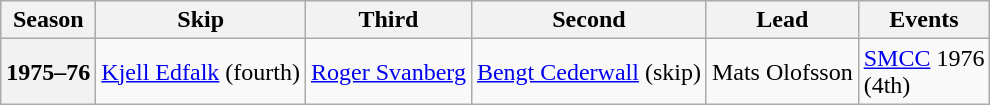<table class="wikitable">
<tr>
<th scope="col">Season</th>
<th scope="col">Skip</th>
<th scope="col">Third</th>
<th scope="col">Second</th>
<th scope="col">Lead</th>
<th scope="col">Events</th>
</tr>
<tr>
<th scope="row">1975–76</th>
<td><a href='#'>Kjell Edfalk</a> (fourth)</td>
<td><a href='#'>Roger Svanberg</a></td>
<td><a href='#'>Bengt Cederwall</a> (skip)</td>
<td>Mats Olofsson</td>
<td><a href='#'>SMCC</a> 1976 <br> (4th)</td>
</tr>
</table>
